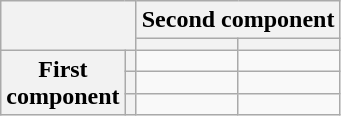<table class="wikitable" style="text-align: center;">
<tr>
<th colspan="2" rowspan="2"></th>
<th colspan="2" scope="col">Second component</th>
</tr>
<tr>
<th scope="col"></th>
<th scope="col"></th>
</tr>
<tr>
<th rowspan="3" scope="row">First<br>component</th>
<th scope="row"></th>
<td></td>
<td></td>
</tr>
<tr>
<th scope="row"></th>
<td></td>
<td></td>
</tr>
<tr>
<th scope="row"></th>
<td></td>
<td></td>
</tr>
</table>
